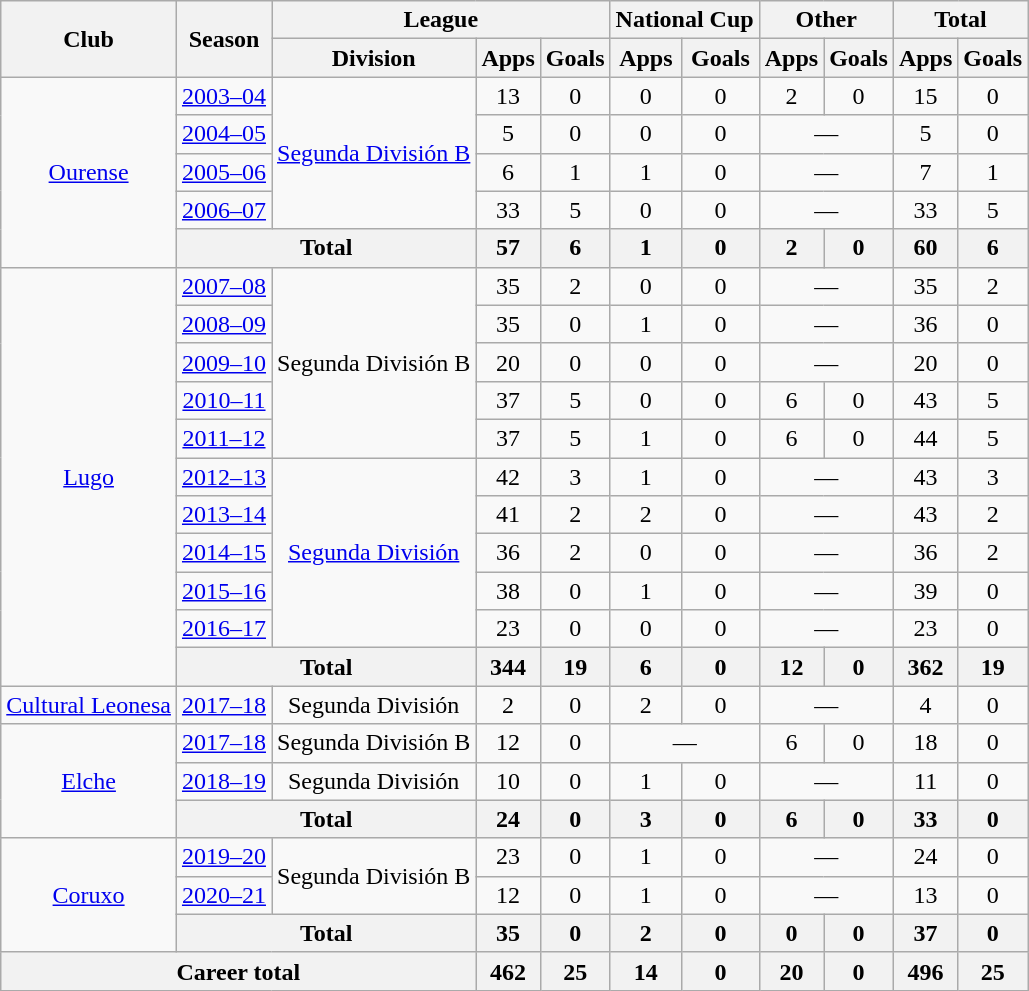<table class="wikitable" style="text-align:center">
<tr>
<th rowspan="2">Club</th>
<th rowspan="2">Season</th>
<th colspan="3">League</th>
<th colspan="2">National Cup</th>
<th colspan="2">Other</th>
<th colspan="2">Total</th>
</tr>
<tr>
<th>Division</th>
<th>Apps</th>
<th>Goals</th>
<th>Apps</th>
<th>Goals</th>
<th>Apps</th>
<th>Goals</th>
<th>Apps</th>
<th>Goals</th>
</tr>
<tr>
<td rowspan="5"><a href='#'>Ourense</a></td>
<td><a href='#'>2003–04</a></td>
<td rowspan="4"><a href='#'>Segunda División B</a></td>
<td>13</td>
<td>0</td>
<td>0</td>
<td>0</td>
<td>2</td>
<td>0</td>
<td>15</td>
<td>0</td>
</tr>
<tr>
<td><a href='#'>2004–05</a></td>
<td>5</td>
<td>0</td>
<td>0</td>
<td>0</td>
<td colspan="2">—</td>
<td>5</td>
<td>0</td>
</tr>
<tr>
<td><a href='#'>2005–06</a></td>
<td>6</td>
<td>1</td>
<td>1</td>
<td>0</td>
<td colspan="2">—</td>
<td>7</td>
<td>1</td>
</tr>
<tr>
<td><a href='#'>2006–07</a></td>
<td>33</td>
<td>5</td>
<td>0</td>
<td>0</td>
<td colspan="2">—</td>
<td>33</td>
<td>5</td>
</tr>
<tr>
<th colspan="2">Total</th>
<th>57</th>
<th>6</th>
<th>1</th>
<th>0</th>
<th>2</th>
<th>0</th>
<th>60</th>
<th>6</th>
</tr>
<tr>
<td rowspan="11"><a href='#'>Lugo</a></td>
<td><a href='#'>2007–08</a></td>
<td rowspan="5">Segunda División B</td>
<td>35</td>
<td>2</td>
<td>0</td>
<td>0</td>
<td colspan="2">—</td>
<td>35</td>
<td>2</td>
</tr>
<tr>
<td><a href='#'>2008–09</a></td>
<td>35</td>
<td>0</td>
<td>1</td>
<td>0</td>
<td colspan="2">—</td>
<td>36</td>
<td>0</td>
</tr>
<tr>
<td><a href='#'>2009–10</a></td>
<td>20</td>
<td>0</td>
<td>0</td>
<td>0</td>
<td colspan="2">—</td>
<td>20</td>
<td>0</td>
</tr>
<tr>
<td><a href='#'>2010–11</a></td>
<td>37</td>
<td>5</td>
<td>0</td>
<td>0</td>
<td>6</td>
<td>0</td>
<td>43</td>
<td>5</td>
</tr>
<tr>
<td><a href='#'>2011–12</a></td>
<td>37</td>
<td>5</td>
<td>1</td>
<td>0</td>
<td>6</td>
<td>0</td>
<td>44</td>
<td>5</td>
</tr>
<tr>
<td><a href='#'>2012–13</a></td>
<td rowspan="5"><a href='#'>Segunda División</a></td>
<td>42</td>
<td>3</td>
<td>1</td>
<td>0</td>
<td colspan="2">—</td>
<td>43</td>
<td>3</td>
</tr>
<tr>
<td><a href='#'>2013–14</a></td>
<td>41</td>
<td>2</td>
<td>2</td>
<td>0</td>
<td colspan="2">—</td>
<td>43</td>
<td>2</td>
</tr>
<tr>
<td><a href='#'>2014–15</a></td>
<td>36</td>
<td>2</td>
<td>0</td>
<td>0</td>
<td colspan="2">—</td>
<td>36</td>
<td>2</td>
</tr>
<tr>
<td><a href='#'>2015–16</a></td>
<td>38</td>
<td>0</td>
<td>1</td>
<td>0</td>
<td colspan="2">—</td>
<td>39</td>
<td>0</td>
</tr>
<tr>
<td><a href='#'>2016–17</a></td>
<td>23</td>
<td>0</td>
<td>0</td>
<td>0</td>
<td colspan="2">—</td>
<td>23</td>
<td>0</td>
</tr>
<tr>
<th colspan="2">Total</th>
<th>344</th>
<th>19</th>
<th>6</th>
<th>0</th>
<th>12</th>
<th>0</th>
<th>362</th>
<th>19</th>
</tr>
<tr>
<td><a href='#'>Cultural Leonesa</a></td>
<td><a href='#'>2017–18</a></td>
<td>Segunda División</td>
<td>2</td>
<td>0</td>
<td>2</td>
<td>0</td>
<td colspan="2">—</td>
<td>4</td>
<td>0</td>
</tr>
<tr>
<td rowspan="3"><a href='#'>Elche</a></td>
<td><a href='#'>2017–18</a></td>
<td>Segunda División B</td>
<td>12</td>
<td>0</td>
<td colspan="2">—</td>
<td>6</td>
<td>0</td>
<td>18</td>
<td>0</td>
</tr>
<tr>
<td><a href='#'>2018–19</a></td>
<td>Segunda División</td>
<td>10</td>
<td>0</td>
<td>1</td>
<td>0</td>
<td colspan="2">—</td>
<td>11</td>
<td>0</td>
</tr>
<tr>
<th colspan="2">Total</th>
<th>24</th>
<th>0</th>
<th>3</th>
<th>0</th>
<th>6</th>
<th>0</th>
<th>33</th>
<th>0</th>
</tr>
<tr>
<td rowspan="3"><a href='#'>Coruxo</a></td>
<td><a href='#'>2019–20</a></td>
<td rowspan="2">Segunda División B</td>
<td>23</td>
<td>0</td>
<td>1</td>
<td>0</td>
<td colspan="2">—</td>
<td>24</td>
<td>0</td>
</tr>
<tr>
<td><a href='#'>2020–21</a></td>
<td>12</td>
<td>0</td>
<td>1</td>
<td>0</td>
<td colspan="2">—</td>
<td>13</td>
<td>0</td>
</tr>
<tr>
<th colspan="2">Total</th>
<th>35</th>
<th>0</th>
<th>2</th>
<th>0</th>
<th>0</th>
<th>0</th>
<th>37</th>
<th>0</th>
</tr>
<tr>
<th colspan="3">Career total</th>
<th>462</th>
<th>25</th>
<th>14</th>
<th>0</th>
<th>20</th>
<th>0</th>
<th>496</th>
<th>25</th>
</tr>
</table>
